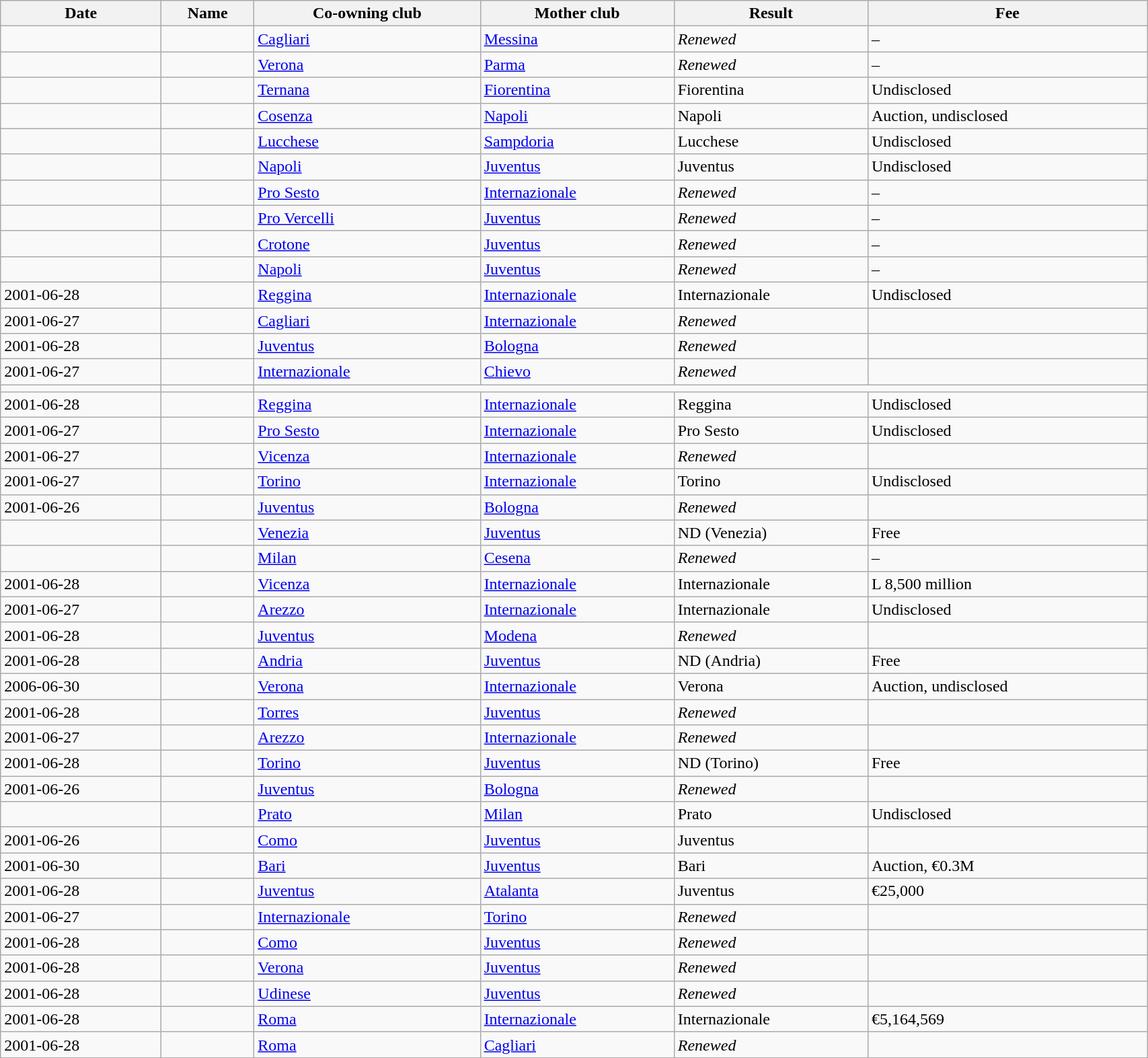<table class="wikitable sortable" width=90%>
<tr>
<th>Date</th>
<th>Name</th>
<th>Co-owning club</th>
<th>Mother club</th>
<th>Result</th>
<th>Fee</th>
</tr>
<tr>
<td></td>
<td></td>
<td><a href='#'>Cagliari</a></td>
<td><a href='#'>Messina</a></td>
<td><em>Renewed</em></td>
<td>–</td>
</tr>
<tr>
<td></td>
<td> </td>
<td><a href='#'>Verona</a></td>
<td><a href='#'>Parma</a></td>
<td><em>Renewed</em></td>
<td>–</td>
</tr>
<tr>
<td></td>
<td></td>
<td><a href='#'>Ternana</a></td>
<td><a href='#'>Fiorentina</a></td>
<td>Fiorentina</td>
<td>Undisclosed</td>
</tr>
<tr>
<td></td>
<td></td>
<td><a href='#'>Cosenza</a></td>
<td><a href='#'>Napoli</a></td>
<td>Napoli</td>
<td>Auction, undisclosed</td>
</tr>
<tr>
<td></td>
<td></td>
<td><a href='#'>Lucchese</a></td>
<td><a href='#'>Sampdoria</a></td>
<td>Lucchese</td>
<td>Undisclosed</td>
</tr>
<tr>
<td></td>
<td></td>
<td><a href='#'>Napoli</a></td>
<td><a href='#'>Juventus</a></td>
<td>Juventus</td>
<td>Undisclosed</td>
</tr>
<tr>
<td></td>
<td></td>
<td><a href='#'>Pro Sesto</a></td>
<td><a href='#'>Internazionale</a></td>
<td><em>Renewed</em></td>
<td>–</td>
</tr>
<tr>
<td></td>
<td></td>
<td><a href='#'>Pro Vercelli</a></td>
<td><a href='#'>Juventus</a></td>
<td><em>Renewed</em></td>
<td>–</td>
</tr>
<tr>
<td></td>
<td></td>
<td><a href='#'>Crotone</a></td>
<td><a href='#'>Juventus</a></td>
<td><em>Renewed</em></td>
<td>–</td>
</tr>
<tr>
<td></td>
<td></td>
<td><a href='#'>Napoli</a></td>
<td><a href='#'>Juventus</a></td>
<td><em>Renewed</em></td>
<td>–</td>
</tr>
<tr>
<td>2001-06-28</td>
<td></td>
<td><a href='#'>Reggina</a></td>
<td><a href='#'>Internazionale</a></td>
<td>Internazionale</td>
<td>Undisclosed</td>
</tr>
<tr>
<td>2001-06-27</td>
<td></td>
<td><a href='#'>Cagliari</a></td>
<td><a href='#'>Internazionale</a></td>
<td><em>Renewed</em></td>
<td></td>
</tr>
<tr>
<td>2001-06-28</td>
<td></td>
<td><a href='#'>Juventus</a></td>
<td><a href='#'>Bologna</a></td>
<td><em>Renewed</em></td>
<td></td>
</tr>
<tr>
<td>2001-06-27</td>
<td></td>
<td><a href='#'>Internazionale</a></td>
<td><a href='#'>Chievo</a></td>
<td><em>Renewed</em></td>
<td></td>
</tr>
<tr>
<td></td>
<td></td>
</tr>
<tr>
<td>2001-06-28</td>
<td></td>
<td><a href='#'>Reggina</a></td>
<td><a href='#'>Internazionale</a></td>
<td>Reggina</td>
<td>Undisclosed</td>
</tr>
<tr>
<td>2001-06-27</td>
<td></td>
<td><a href='#'>Pro Sesto</a></td>
<td><a href='#'>Internazionale</a></td>
<td>Pro Sesto</td>
<td>Undisclosed</td>
</tr>
<tr>
<td>2001-06-27</td>
<td></td>
<td><a href='#'>Vicenza</a></td>
<td><a href='#'>Internazionale</a></td>
<td><em>Renewed</em></td>
<td></td>
</tr>
<tr>
<td>2001-06-27</td>
<td></td>
<td><a href='#'>Torino</a></td>
<td><a href='#'>Internazionale</a></td>
<td>Torino</td>
<td>Undisclosed</td>
</tr>
<tr>
<td>2001-06-26</td>
<td></td>
<td><a href='#'>Juventus</a></td>
<td><a href='#'>Bologna</a></td>
<td><em>Renewed</em></td>
<td></td>
</tr>
<tr>
<td></td>
<td></td>
<td><a href='#'>Venezia</a></td>
<td><a href='#'>Juventus</a></td>
<td>ND (Venezia)</td>
<td> Free</td>
</tr>
<tr>
<td></td>
<td></td>
<td><a href='#'>Milan</a></td>
<td><a href='#'>Cesena</a></td>
<td><em>Renewed</em></td>
<td>–</td>
</tr>
<tr>
<td>2001-06-28</td>
<td> </td>
<td><a href='#'>Vicenza</a></td>
<td><a href='#'>Internazionale</a></td>
<td>Internazionale</td>
<td> L 8,500 million</td>
</tr>
<tr>
<td>2001-06-27</td>
<td></td>
<td><a href='#'>Arezzo</a></td>
<td><a href='#'>Internazionale</a></td>
<td>Internazionale</td>
<td>Undisclosed</td>
</tr>
<tr>
<td>2001-06-28</td>
<td></td>
<td><a href='#'>Juventus</a></td>
<td><a href='#'>Modena</a></td>
<td><em>Renewed</em></td>
<td></td>
</tr>
<tr>
<td>2001-06-28</td>
<td></td>
<td><a href='#'>Andria</a></td>
<td><a href='#'>Juventus</a></td>
<td>ND (Andria)</td>
<td>Free</td>
</tr>
<tr>
<td>2006-06-30</td>
<td> </td>
<td><a href='#'>Verona</a></td>
<td><a href='#'>Internazionale</a></td>
<td>Verona</td>
<td>Auction, undisclosed</td>
</tr>
<tr>
<td>2001-06-28</td>
<td></td>
<td><a href='#'>Torres</a></td>
<td><a href='#'>Juventus</a></td>
<td><em>Renewed</em></td>
<td></td>
</tr>
<tr>
<td>2001-06-27</td>
<td></td>
<td><a href='#'>Arezzo</a></td>
<td><a href='#'>Internazionale</a></td>
<td><em>Renewed</em></td>
<td></td>
</tr>
<tr>
<td>2001-06-28</td>
<td></td>
<td><a href='#'>Torino</a></td>
<td><a href='#'>Juventus</a></td>
<td>ND (Torino)</td>
<td>Free</td>
</tr>
<tr>
<td>2001-06-26</td>
<td></td>
<td><a href='#'>Juventus</a></td>
<td><a href='#'>Bologna</a></td>
<td><em>Renewed</em></td>
<td></td>
</tr>
<tr>
<td></td>
<td></td>
<td><a href='#'>Prato</a></td>
<td><a href='#'>Milan</a></td>
<td>Prato</td>
<td>Undisclosed</td>
</tr>
<tr>
<td>2001-06-26</td>
<td></td>
<td><a href='#'>Como</a></td>
<td><a href='#'>Juventus</a></td>
<td>Juventus</td>
<td></td>
</tr>
<tr>
<td>2001-06-30</td>
<td></td>
<td><a href='#'>Bari</a></td>
<td><a href='#'>Juventus</a></td>
<td>Bari</td>
<td>Auction, €0.3M</td>
</tr>
<tr>
<td>2001-06-28</td>
<td></td>
<td><a href='#'>Juventus</a></td>
<td><a href='#'>Atalanta</a></td>
<td>Juventus</td>
<td>€25,000</td>
</tr>
<tr>
<td>2001-06-27</td>
<td></td>
<td><a href='#'>Internazionale</a></td>
<td><a href='#'>Torino</a></td>
<td><em>Renewed</em></td>
<td></td>
</tr>
<tr>
<td>2001-06-28</td>
<td></td>
<td><a href='#'>Como</a></td>
<td><a href='#'>Juventus</a></td>
<td><em>Renewed</em></td>
<td></td>
</tr>
<tr>
<td>2001-06-28</td>
<td></td>
<td><a href='#'>Verona</a></td>
<td><a href='#'>Juventus</a></td>
<td><em>Renewed</em></td>
<td></td>
</tr>
<tr>
<td>2001-06-28</td>
<td></td>
<td><a href='#'>Udinese</a></td>
<td><a href='#'>Juventus</a></td>
<td><em>Renewed</em></td>
<td></td>
</tr>
<tr>
<td>2001-06-28</td>
<td></td>
<td><a href='#'>Roma</a></td>
<td><a href='#'>Internazionale</a></td>
<td>Internazionale</td>
<td>€5,164,569</td>
</tr>
<tr>
<td>2001-06-28</td>
<td></td>
<td><a href='#'>Roma</a></td>
<td><a href='#'>Cagliari</a></td>
<td><em>Renewed</em></td>
<td></td>
</tr>
</table>
